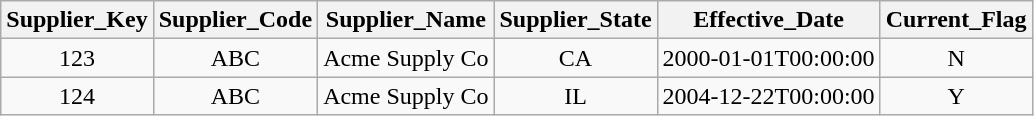<table class="wikitable" style="text-align:center">
<tr>
<th>Supplier_Key</th>
<th>Supplier_Code</th>
<th>Supplier_Name</th>
<th>Supplier_State</th>
<th>Effective_Date</th>
<th>Current_Flag</th>
</tr>
<tr>
<td>123</td>
<td>ABC</td>
<td>Acme Supply Co</td>
<td>CA</td>
<td>2000-01-01T00:00:00</td>
<td>N</td>
</tr>
<tr>
<td>124</td>
<td>ABC</td>
<td>Acme Supply Co</td>
<td>IL</td>
<td>2004-12-22T00:00:00</td>
<td>Y</td>
</tr>
</table>
